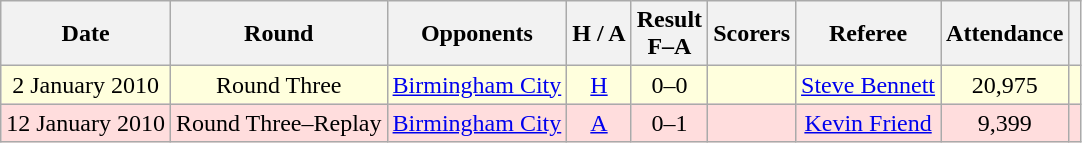<table class="wikitable" style="text-align:center">
<tr>
<th>Date</th>
<th>Round</th>
<th>Opponents</th>
<th>H / A</th>
<th>Result<br>F–A</th>
<th>Scorers</th>
<th>Referee</th>
<th>Attendance</th>
<th></th>
</tr>
<tr bgcolor="#ffffdd">
<td>2 January 2010</td>
<td>Round Three</td>
<td><a href='#'>Birmingham City</a></td>
<td><a href='#'>H</a></td>
<td>0–0</td>
<td></td>
<td><a href='#'>Steve Bennett</a></td>
<td>20,975</td>
<td></td>
</tr>
<tr bgcolor="#ffdddd">
<td>12 January 2010</td>
<td>Round Three–Replay</td>
<td><a href='#'>Birmingham City</a></td>
<td><a href='#'>A</a></td>
<td>0–1</td>
<td></td>
<td><a href='#'>Kevin Friend</a></td>
<td>9,399</td>
<td></td>
</tr>
</table>
